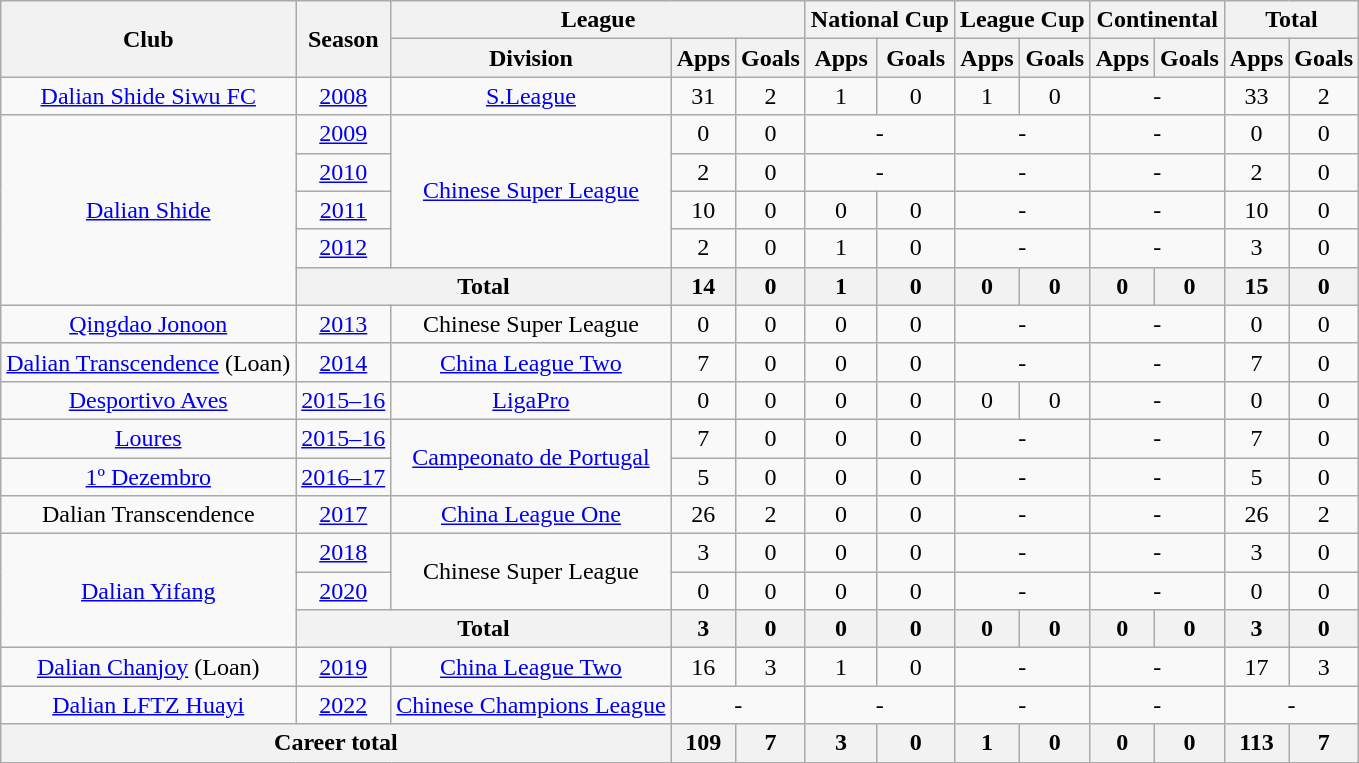<table class="wikitable" style="text-align: center">
<tr>
<th rowspan="2">Club</th>
<th rowspan="2">Season</th>
<th colspan="3">League</th>
<th colspan="2">National Cup</th>
<th colspan="2">League Cup</th>
<th colspan="2">Continental</th>
<th colspan="2">Total</th>
</tr>
<tr>
<th>Division</th>
<th>Apps</th>
<th>Goals</th>
<th>Apps</th>
<th>Goals</th>
<th>Apps</th>
<th>Goals</th>
<th>Apps</th>
<th>Goals</th>
<th>Apps</th>
<th>Goals</th>
</tr>
<tr>
<td><a href='#'>Dalian Shide Siwu FC</a></td>
<td><a href='#'>2008</a></td>
<td><a href='#'>S.League</a></td>
<td>31</td>
<td>2</td>
<td>1</td>
<td>0</td>
<td>1</td>
<td>0</td>
<td colspan="2">-</td>
<td>33</td>
<td>2</td>
</tr>
<tr>
<td rowspan="5"><a href='#'>Dalian Shide</a></td>
<td><a href='#'>2009</a></td>
<td rowspan="4"><a href='#'>Chinese Super League</a></td>
<td>0</td>
<td>0</td>
<td colspan="2">-</td>
<td colspan="2">-</td>
<td colspan="2">-</td>
<td>0</td>
<td>0</td>
</tr>
<tr>
<td><a href='#'>2010</a></td>
<td>2</td>
<td>0</td>
<td colspan="2">-</td>
<td colspan="2">-</td>
<td colspan="2">-</td>
<td>2</td>
<td>0</td>
</tr>
<tr>
<td><a href='#'>2011</a></td>
<td>10</td>
<td>0</td>
<td>0</td>
<td>0</td>
<td colspan="2">-</td>
<td colspan="2">-</td>
<td>10</td>
<td>0</td>
</tr>
<tr>
<td><a href='#'>2012</a></td>
<td>2</td>
<td>0</td>
<td>1</td>
<td>0</td>
<td colspan="2">-</td>
<td colspan="2">-</td>
<td>3</td>
<td>0</td>
</tr>
<tr>
<th colspan="2">Total</th>
<th>14</th>
<th>0</th>
<th>1</th>
<th>0</th>
<th>0</th>
<th>0</th>
<th>0</th>
<th>0</th>
<th>15</th>
<th>0</th>
</tr>
<tr>
<td><a href='#'>Qingdao Jonoon</a></td>
<td><a href='#'>2013</a></td>
<td>Chinese Super League</td>
<td>0</td>
<td>0</td>
<td>0</td>
<td>0</td>
<td colspan="2">-</td>
<td colspan="2">-</td>
<td>0</td>
<td>0</td>
</tr>
<tr>
<td><a href='#'>Dalian Transcendence</a> (Loan)</td>
<td><a href='#'>2014</a></td>
<td><a href='#'>China League Two</a></td>
<td>7</td>
<td>0</td>
<td>0</td>
<td>0</td>
<td colspan="2">-</td>
<td colspan="2">-</td>
<td>7</td>
<td>0</td>
</tr>
<tr>
<td><a href='#'>Desportivo Aves</a></td>
<td><a href='#'>2015–16</a></td>
<td><a href='#'>LigaPro</a></td>
<td>0</td>
<td>0</td>
<td>0</td>
<td>0</td>
<td>0</td>
<td>0</td>
<td colspan="2">-</td>
<td>0</td>
<td>0</td>
</tr>
<tr>
<td><a href='#'>Loures</a></td>
<td><a href='#'>2015–16</a></td>
<td rowspan="2"><a href='#'>Campeonato de Portugal</a></td>
<td>7</td>
<td>0</td>
<td>0</td>
<td>0</td>
<td colspan="2">-</td>
<td colspan="2">-</td>
<td>7</td>
<td>0</td>
</tr>
<tr>
<td><a href='#'>1º Dezembro</a></td>
<td><a href='#'>2016–17</a></td>
<td>5</td>
<td>0</td>
<td>0</td>
<td>0</td>
<td colspan="2">-</td>
<td colspan="2">-</td>
<td>5</td>
<td>0</td>
</tr>
<tr>
<td>Dalian Transcendence</td>
<td><a href='#'>2017</a></td>
<td><a href='#'>China League One</a></td>
<td>26</td>
<td>2</td>
<td>0</td>
<td>0</td>
<td colspan="2">-</td>
<td colspan="2">-</td>
<td>26</td>
<td>2</td>
</tr>
<tr>
<td rowspan=3><a href='#'>Dalian Yifang</a></td>
<td><a href='#'>2018</a></td>
<td rowspan=2>Chinese Super League</td>
<td>3</td>
<td>0</td>
<td>0</td>
<td>0</td>
<td colspan="2">-</td>
<td colspan="2">-</td>
<td>3</td>
<td>0</td>
</tr>
<tr>
<td><a href='#'>2020</a></td>
<td>0</td>
<td>0</td>
<td>0</td>
<td>0</td>
<td colspan="2">-</td>
<td colspan="2">-</td>
<td>0</td>
<td>0</td>
</tr>
<tr>
<th colspan="2">Total</th>
<th>3</th>
<th>0</th>
<th>0</th>
<th>0</th>
<th>0</th>
<th>0</th>
<th>0</th>
<th>0</th>
<th>3</th>
<th>0</th>
</tr>
<tr>
<td><a href='#'>Dalian Chanjoy</a> (Loan)</td>
<td><a href='#'>2019</a></td>
<td><a href='#'>China League Two</a></td>
<td>16</td>
<td>3</td>
<td>1</td>
<td>0</td>
<td colspan="2">-</td>
<td colspan="2">-</td>
<td>17</td>
<td>3</td>
</tr>
<tr>
<td><a href='#'>Dalian LFTZ Huayi</a></td>
<td><a href='#'>2022</a></td>
<td><a href='#'>Chinese Champions League</a></td>
<td colspan="2">-</td>
<td colspan="2">-</td>
<td colspan="2">-</td>
<td colspan="2">-</td>
<td colspan="2">-</td>
</tr>
<tr>
<th colspan=3>Career total</th>
<th>109</th>
<th>7</th>
<th>3</th>
<th>0</th>
<th>1</th>
<th>0</th>
<th>0</th>
<th>0</th>
<th>113</th>
<th>7</th>
</tr>
</table>
